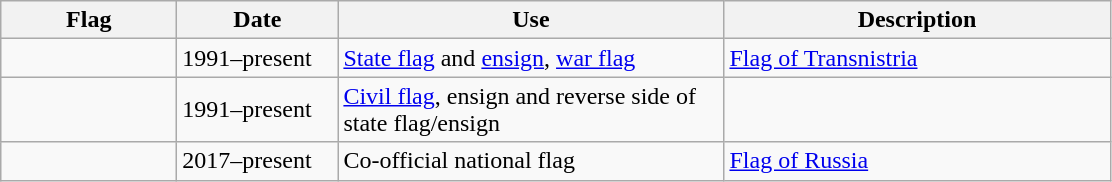<table class="wikitable">
<tr>
<th width="110">Flag</th>
<th width="100">Date</th>
<th width="250">Use</th>
<th width="250">Description</th>
</tr>
<tr>
<td></td>
<td>1991–present</td>
<td><a href='#'>State flag</a> and <a href='#'>ensign</a>, <a href='#'>war flag</a></td>
<td><a href='#'>Flag of Transnistria</a></td>
</tr>
<tr>
<td></td>
<td>1991–present</td>
<td><a href='#'>Civil flag</a>, ensign and reverse side of state flag/ensign</td>
<td></td>
</tr>
<tr>
<td></td>
<td>2017–present</td>
<td>Co-official national flag</td>
<td><a href='#'>Flag of Russia</a></td>
</tr>
</table>
